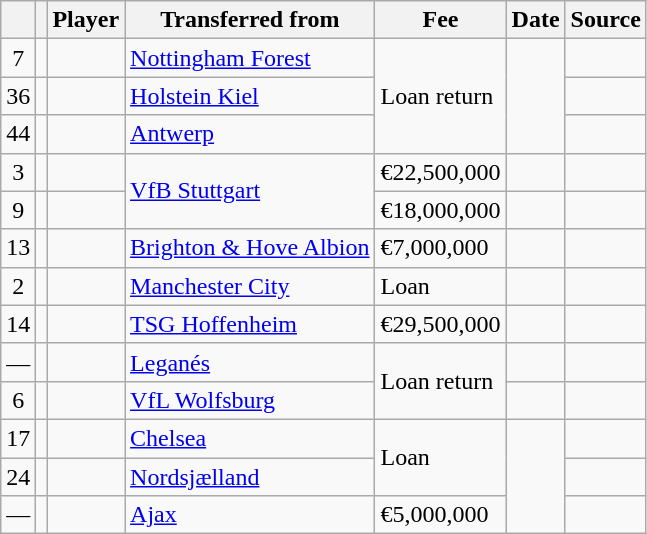<table class="wikitable plainrowheaders sortable">
<tr>
<th></th>
<th></th>
<th scope=col><strong>Player</strong></th>
<th><strong>Transferred from</strong></th>
<th !scope=col; style"width: 65px;"><strong>Fee</strong></th>
<th scope=col><strong>Date</strong></th>
<th scope=col><strong>Source</strong></th>
</tr>
<tr>
<td align="center">7</td>
<td align="center"></td>
<td></td>
<td> <a href='#'>Nottingham Forest</a></td>
<td rowspan="3">Loan return</td>
<td rowspan="3"></td>
<td></td>
</tr>
<tr>
<td align="center">36</td>
<td align="center"></td>
<td></td>
<td> <a href='#'>Holstein Kiel</a></td>
<td></td>
</tr>
<tr>
<td align=center>44</td>
<td align=center></td>
<td></td>
<td> <a href='#'>Antwerp</a></td>
<td></td>
</tr>
<tr>
<td align=center>3</td>
<td align="center"></td>
<td></td>
<td rowspan="2"> <a href='#'>VfB Stuttgart</a></td>
<td>€22,500,000</td>
<td></td>
<td></td>
</tr>
<tr>
<td align=center>9</td>
<td align="center"></td>
<td></td>
<td>€18,000,000</td>
<td></td>
<td></td>
</tr>
<tr>
<td align=center>13</td>
<td align="center"></td>
<td></td>
<td> <a href='#'>Brighton & Hove Albion</a></td>
<td>€7,000,000</td>
<td></td>
<td></td>
</tr>
<tr>
<td align=center>2</td>
<td align="center"></td>
<td></td>
<td> <a href='#'>Manchester City</a></td>
<td>Loan</td>
<td></td>
<td></td>
</tr>
<tr>
<td align=center>14</td>
<td align="center"></td>
<td></td>
<td> <a href='#'>TSG Hoffenheim</a></td>
<td>€29,500,000</td>
<td></td>
<td></td>
</tr>
<tr>
<td align=center>—</td>
<td align="center"></td>
<td></td>
<td> <a href='#'>Leganés</a></td>
<td rowspan="2">Loan return</td>
<td></td>
<td></td>
</tr>
<tr>
<td align=center>6</td>
<td align="center"></td>
<td></td>
<td> <a href='#'>VfL Wolfsburg</a></td>
<td></td>
<td></td>
</tr>
<tr>
<td align=center>17</td>
<td align="center"></td>
<td></td>
<td> <a href='#'>Chelsea</a></td>
<td rowspan="2">Loan</td>
<td rowspan="3"></td>
<td></td>
</tr>
<tr>
<td align=center>24</td>
<td align="center"></td>
<td></td>
<td> <a href='#'>Nordsjælland</a></td>
<td></td>
</tr>
<tr>
<td align=center>—</td>
<td align="center"></td>
<td></td>
<td> <a href='#'>Ajax</a></td>
<td>€5,000,000</td>
<td></td>
</tr>
</table>
